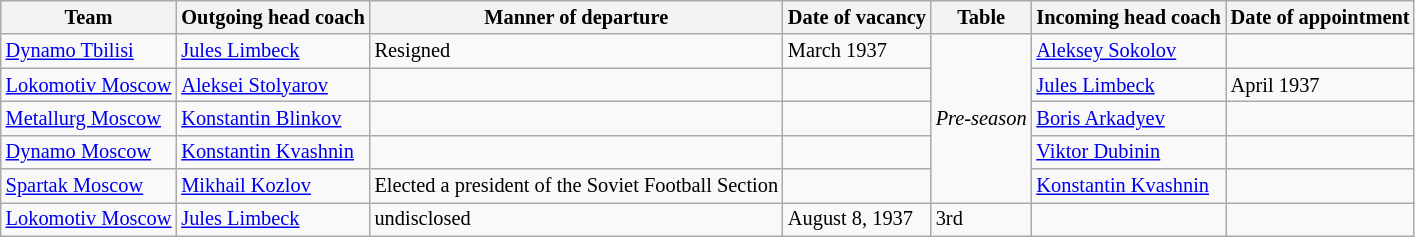<table class="wikitable sortable" style="font-size:85%">
<tr>
<th>Team</th>
<th>Outgoing head coach</th>
<th>Manner of departure</th>
<th>Date of vacancy</th>
<th>Table</th>
<th>Incoming head coach</th>
<th>Date of appointment</th>
</tr>
<tr>
<td><a href='#'>Dynamo Tbilisi</a></td>
<td> <a href='#'>Jules Limbeck</a></td>
<td>Resigned</td>
<td>March 1937</td>
<td rowspan=5><em>Pre-season</em></td>
<td><a href='#'>Aleksey Sokolov</a></td>
<td></td>
</tr>
<tr>
<td><a href='#'>Lokomotiv Moscow</a></td>
<td><a href='#'>Aleksei Stolyarov</a></td>
<td></td>
<td></td>
<td> <a href='#'>Jules Limbeck</a></td>
<td>April 1937</td>
</tr>
<tr>
<td><a href='#'>Metallurg Moscow</a></td>
<td><a href='#'>Konstantin Blinkov</a></td>
<td></td>
<td></td>
<td><a href='#'>Boris Arkadyev</a></td>
<td></td>
</tr>
<tr>
<td><a href='#'>Dynamo Moscow</a></td>
<td><a href='#'>Konstantin Kvashnin</a></td>
<td></td>
<td></td>
<td><a href='#'>Viktor Dubinin</a></td>
<td></td>
</tr>
<tr>
<td><a href='#'>Spartak Moscow</a></td>
<td><a href='#'>Mikhail Kozlov</a></td>
<td>Elected a president of the Soviet Football Section</td>
<td></td>
<td><a href='#'>Konstantin Kvashnin</a></td>
<td></td>
</tr>
<tr>
<td><a href='#'>Lokomotiv Moscow</a></td>
<td> <a href='#'>Jules Limbeck</a></td>
<td>undisclosed</td>
<td>August 8, 1937</td>
<td>3rd</td>
<td></td>
<td></td>
</tr>
</table>
